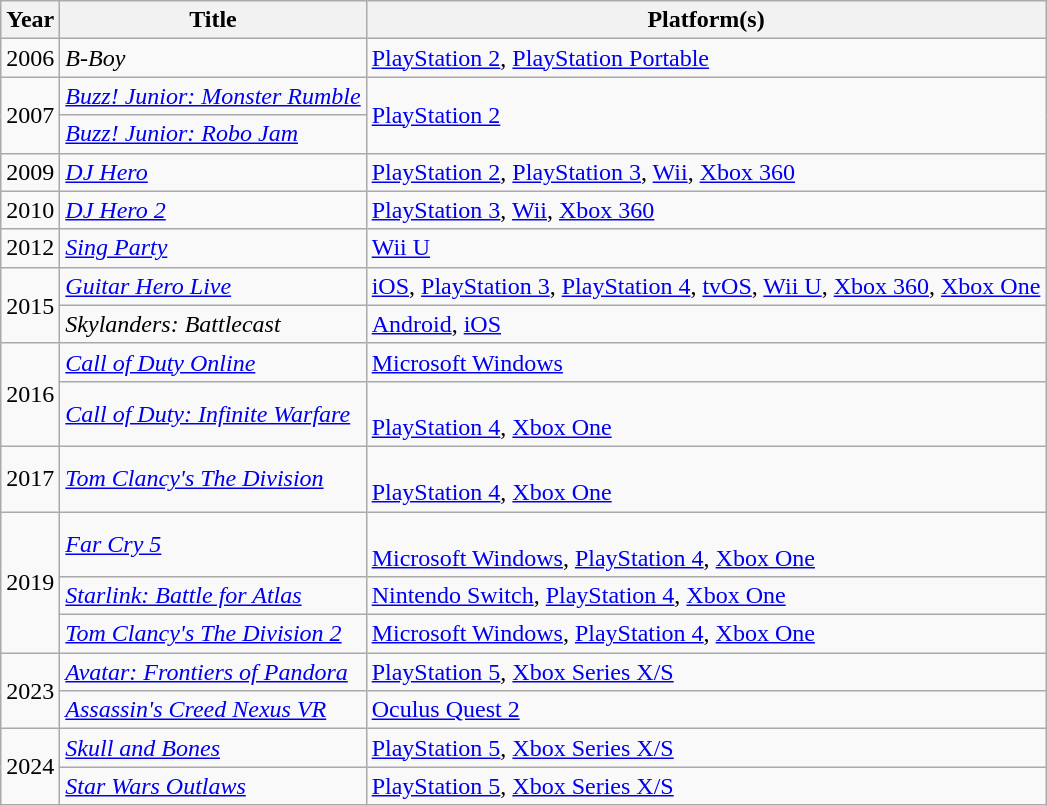<table class="wikitable sortable">
<tr>
<th>Year</th>
<th>Title</th>
<th>Platform(s)</th>
</tr>
<tr>
<td>2006</td>
<td><em>B-Boy</em></td>
<td><a href='#'>PlayStation 2</a>, <a href='#'>PlayStation Portable</a></td>
</tr>
<tr>
<td rowspan="2">2007</td>
<td><em><a href='#'>Buzz! Junior: Monster Rumble</a></em></td>
<td rowspan="2"><a href='#'>PlayStation 2</a></td>
</tr>
<tr>
<td><em><a href='#'>Buzz! Junior: Robo Jam</a></em></td>
</tr>
<tr>
<td>2009</td>
<td><em><a href='#'>DJ Hero</a></em></td>
<td><a href='#'>PlayStation 2</a>, <a href='#'>PlayStation 3</a>, <a href='#'>Wii</a>, <a href='#'>Xbox 360</a></td>
</tr>
<tr>
<td>2010</td>
<td><em><a href='#'>DJ Hero 2</a></em></td>
<td><a href='#'>PlayStation 3</a>, <a href='#'>Wii</a>, <a href='#'>Xbox 360</a></td>
</tr>
<tr>
<td>2012</td>
<td><em><a href='#'>Sing Party</a></em></td>
<td><a href='#'>Wii U</a></td>
</tr>
<tr>
<td rowspan="2">2015</td>
<td><em><a href='#'>Guitar Hero Live</a></em></td>
<td><a href='#'>iOS</a>, <a href='#'>PlayStation 3</a>, <a href='#'>PlayStation 4</a>, <a href='#'>tvOS</a>, <a href='#'>Wii U</a>, <a href='#'>Xbox 360</a>, <a href='#'>Xbox One</a></td>
</tr>
<tr>
<td><em>Skylanders: Battlecast</em></td>
<td><a href='#'>Android</a>, <a href='#'>iOS</a></td>
</tr>
<tr>
<td rowspan="2">2016</td>
<td><em><a href='#'>Call of Duty Online</a></em></td>
<td><a href='#'>Microsoft Windows</a></td>
</tr>
<tr>
<td><em><a href='#'>Call of Duty: Infinite Warfare</a></em></td>
<td><br><a href='#'>PlayStation 4</a>, <a href='#'>Xbox One</a></td>
</tr>
<tr>
<td>2017</td>
<td><em><a href='#'>Tom Clancy's The Division</a></em></td>
<td><br><a href='#'>PlayStation 4</a>, <a href='#'>Xbox One</a></td>
</tr>
<tr>
<td rowspan="3">2019</td>
<td><em><a href='#'>Far Cry 5</a></em></td>
<td><br><a href='#'>Microsoft Windows</a>, <a href='#'>PlayStation 4</a>, <a href='#'>Xbox One</a></td>
</tr>
<tr>
<td><em><a href='#'>Starlink: Battle for Atlas</a></em></td>
<td><a href='#'>Nintendo Switch</a>, <a href='#'>PlayStation 4</a>, <a href='#'>Xbox One</a></td>
</tr>
<tr>
<td><em><a href='#'>Tom Clancy's The Division 2</a></em></td>
<td><a href='#'>Microsoft Windows</a>, <a href='#'>PlayStation 4</a>, <a href='#'>Xbox One</a></td>
</tr>
<tr>
<td rowspan="2">2023</td>
<td><em><a href='#'>Avatar: Frontiers of Pandora</a></em></td>
<td><a href='#'>PlayStation 5</a>, <a href='#'>Xbox Series X/S</a></td>
</tr>
<tr>
<td><em><a href='#'>Assassin's Creed Nexus VR</a></em></td>
<td><a href='#'>Oculus Quest 2</a></td>
</tr>
<tr>
<td rowspan="2">2024</td>
<td><em><a href='#'>Skull and Bones</a></em></td>
<td><a href='#'>PlayStation 5</a>, <a href='#'>Xbox Series X/S</a></td>
</tr>
<tr>
<td><em><a href='#'>Star Wars Outlaws</a></em></td>
<td><a href='#'>PlayStation 5</a>, <a href='#'>Xbox Series X/S</a></td>
</tr>
</table>
